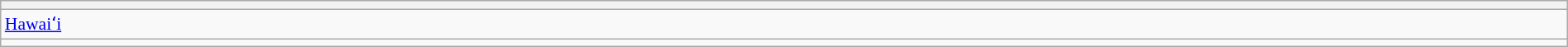<table class="wikitable" style="font-size:90%" width=100%>
<tr>
<th scope="col"></th>
</tr>
<tr>
<td> <a href='#'>Hawaiʻi</a></td>
</tr>
<tr>
<td></td>
</tr>
</table>
